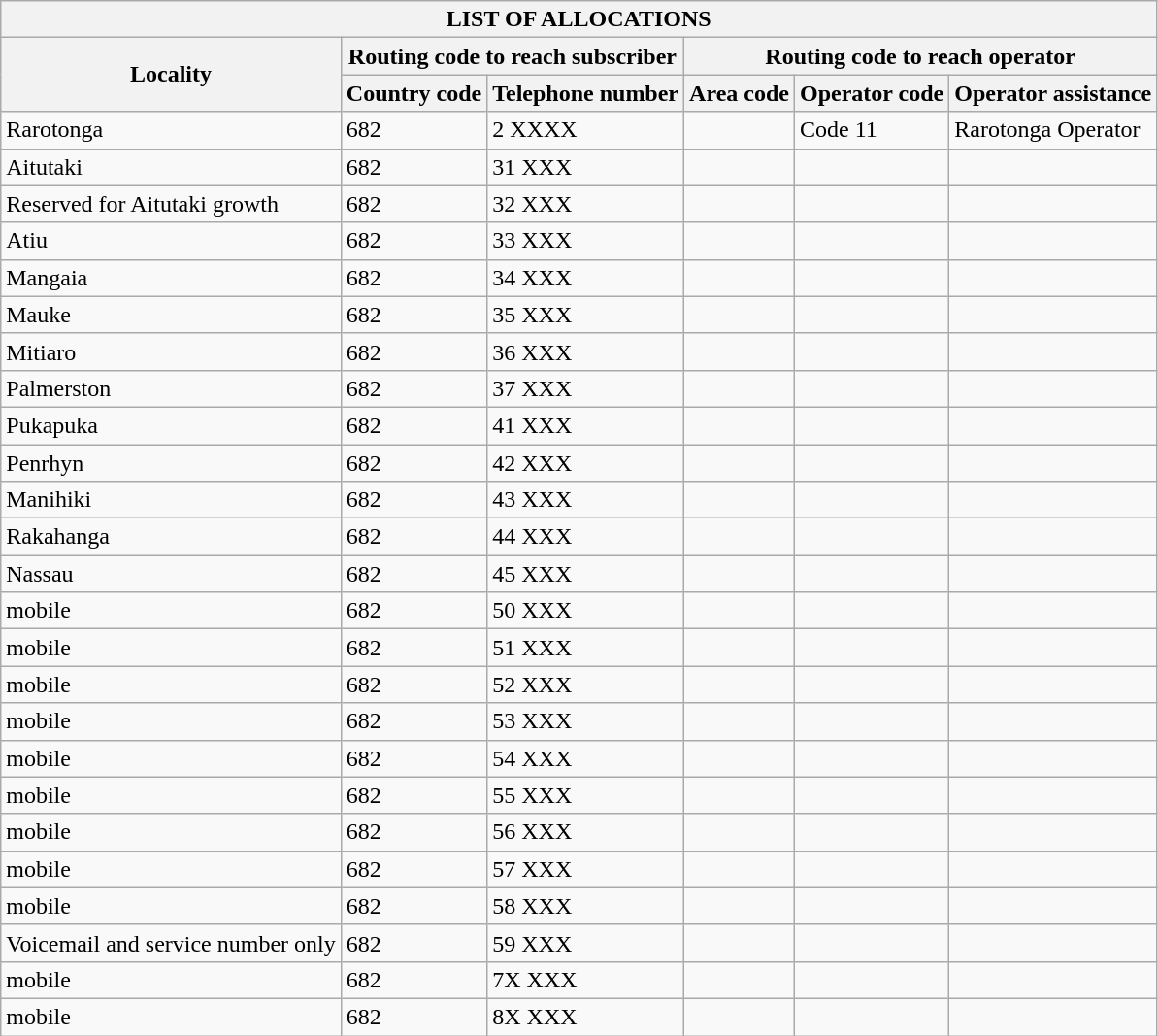<table class="wikitable" border=1>
<tr>
<th colspan="6">LIST OF ALLOCATIONS</th>
</tr>
<tr>
<th rowspan="2">Locality</th>
<th colspan="2">Routing code to reach subscriber</th>
<th colspan="3">Routing code to reach operator</th>
</tr>
<tr>
<th>Country code</th>
<th>Telephone number</th>
<th>Area code</th>
<th>Operator code</th>
<th>Operator assistance</th>
</tr>
<tr>
<td>Rarotonga</td>
<td>682</td>
<td>2 XXXX</td>
<td></td>
<td>Code 11</td>
<td>Rarotonga Operator</td>
</tr>
<tr>
<td>Aitutaki</td>
<td>682</td>
<td>31 XXX</td>
<td></td>
<td></td>
<td></td>
</tr>
<tr>
<td>Reserved for Aitutaki growth</td>
<td>682</td>
<td>32 XXX</td>
<td></td>
<td></td>
<td></td>
</tr>
<tr>
<td>Atiu</td>
<td>682</td>
<td>33 XXX</td>
<td></td>
<td></td>
<td></td>
</tr>
<tr>
<td>Mangaia</td>
<td>682</td>
<td>34 XXX</td>
<td></td>
<td></td>
<td></td>
</tr>
<tr>
<td>Mauke</td>
<td>682</td>
<td>35 XXX</td>
<td></td>
<td></td>
<td></td>
</tr>
<tr>
<td>Mitiaro</td>
<td>682</td>
<td>36 XXX</td>
<td></td>
<td></td>
<td></td>
</tr>
<tr>
<td>Palmerston</td>
<td>682</td>
<td>37 XXX</td>
<td></td>
<td></td>
<td></td>
</tr>
<tr>
<td>Pukapuka</td>
<td>682</td>
<td>41 XXX</td>
<td></td>
<td></td>
<td></td>
</tr>
<tr>
<td>Penrhyn</td>
<td>682</td>
<td>42 XXX</td>
<td></td>
<td></td>
<td></td>
</tr>
<tr>
<td>Manihiki</td>
<td>682</td>
<td>43 XXX</td>
<td></td>
<td></td>
<td></td>
</tr>
<tr>
<td>Rakahanga</td>
<td>682</td>
<td>44 XXX</td>
<td></td>
<td></td>
<td></td>
</tr>
<tr>
<td>Nassau</td>
<td>682</td>
<td>45 XXX</td>
<td></td>
<td></td>
<td></td>
</tr>
<tr>
<td>mobile</td>
<td>682</td>
<td>50 XXX</td>
<td></td>
<td></td>
<td></td>
</tr>
<tr>
<td>mobile</td>
<td>682</td>
<td>51 XXX</td>
<td></td>
<td></td>
<td></td>
</tr>
<tr>
<td>mobile</td>
<td>682</td>
<td>52 XXX</td>
<td></td>
<td></td>
<td></td>
</tr>
<tr>
<td>mobile</td>
<td>682</td>
<td>53 XXX</td>
<td></td>
<td></td>
<td></td>
</tr>
<tr>
<td>mobile</td>
<td>682</td>
<td>54 XXX</td>
<td></td>
<td></td>
<td></td>
</tr>
<tr>
<td>mobile</td>
<td>682</td>
<td>55 XXX</td>
<td></td>
<td></td>
<td></td>
</tr>
<tr>
<td>mobile</td>
<td>682</td>
<td>56 XXX</td>
<td></td>
<td></td>
<td></td>
</tr>
<tr>
<td>mobile</td>
<td>682</td>
<td>57 XXX</td>
<td></td>
<td></td>
<td></td>
</tr>
<tr>
<td>mobile</td>
<td>682</td>
<td>58 XXX</td>
<td></td>
<td></td>
<td></td>
</tr>
<tr>
<td>Voicemail and service number only</td>
<td>682</td>
<td>59 XXX</td>
<td></td>
<td></td>
<td></td>
</tr>
<tr>
<td>mobile</td>
<td>682</td>
<td>7X XXX</td>
<td></td>
<td></td>
<td></td>
</tr>
<tr>
<td>mobile</td>
<td>682</td>
<td>8X XXX</td>
<td></td>
<td></td>
<td></td>
</tr>
</table>
